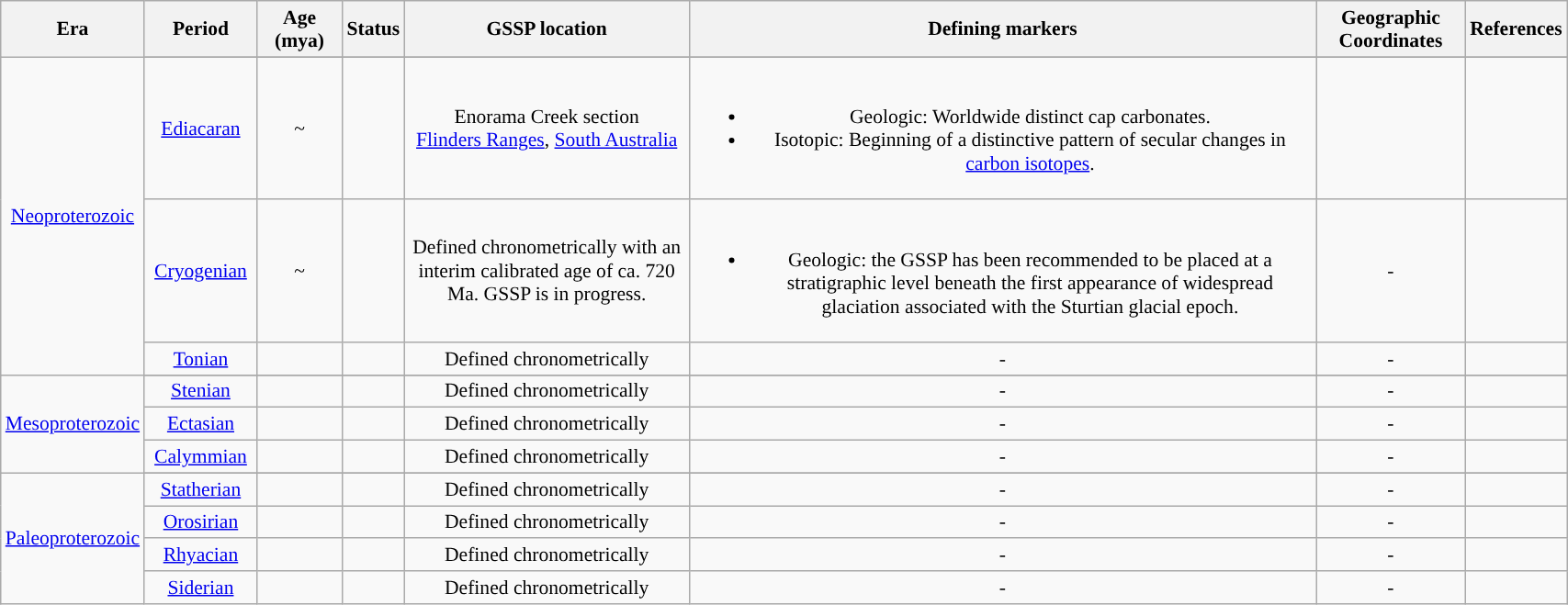<table class="wikitable"  style="font-size:90%; width:90%; text-align:center;">
<tr>
<th style="width:75px;">Era</th>
<th style="width:75px;">Period</th>
<th style="width:55px;">Age (mya)</th>
<th style="width:15px;">Status</th>
<th style="width:200px;">GSSP location</th>
<th width="">Defining markers</th>
<th width="">Geographic Coordinates</th>
<th width="">References</th>
</tr>
<tr style="background:">
<td rowspan="4"><a href='#'>Neoproterozoic</a></td>
</tr>
<tr style="background:">
<td><a href='#'>Ediacaran</a></td>
<td>~</td>
<td></td>
<td>Enorama Creek section<br><a href='#'>Flinders Ranges</a>, <a href='#'>South Australia</a></td>
<td><br><ul><li>Geologic: Worldwide distinct cap carbonates.</li><li>Isotopic: Beginning of a distinctive pattern of secular changes in <a href='#'>carbon isotopes</a>.</li></ul></td>
<td></td>
<td></td>
</tr>
<tr style="background:">
<td><a href='#'>Cryogenian</a></td>
<td>~</td>
<td></td>
<td>Defined chronometrically with an interim calibrated age of ca. 720 Ma. GSSP is in progress.</td>
<td><br><ul><li>Geologic: the GSSP has been recommended to be placed at a stratigraphic level beneath the first appearance of widespread glaciation associated with the Sturtian glacial epoch.</li></ul></td>
<td>-</td>
<td></td>
</tr>
<tr style="background:">
<td><a href='#'>Tonian</a></td>
<td></td>
<td></td>
<td>Defined chronometrically</td>
<td>-</td>
<td>-</td>
<td></td>
</tr>
<tr style="background:">
<td rowspan="4"><a href='#'>Mesoproterozoic</a></td>
</tr>
<tr style="background:">
<td><a href='#'>Stenian</a></td>
<td></td>
<td></td>
<td>Defined chronometrically</td>
<td>-</td>
<td>-</td>
<td></td>
</tr>
<tr style="background:">
<td><a href='#'>Ectasian</a></td>
<td></td>
<td></td>
<td>Defined chronometrically</td>
<td>-</td>
<td>-</td>
<td></td>
</tr>
<tr style="background:">
<td><a href='#'>Calymmian</a></td>
<td></td>
<td></td>
<td>Defined chronometrically</td>
<td>-</td>
<td>-</td>
<td></td>
</tr>
<tr style="background:">
<td rowspan="5"><a href='#'>Paleoproterozoic</a></td>
</tr>
<tr style="background:">
<td><a href='#'>Statherian</a></td>
<td></td>
<td></td>
<td>Defined chronometrically</td>
<td>-</td>
<td>-</td>
<td></td>
</tr>
<tr style="background:">
<td><a href='#'>Orosirian</a></td>
<td></td>
<td></td>
<td>Defined chronometrically</td>
<td>-</td>
<td>-</td>
<td></td>
</tr>
<tr style="background:">
<td><a href='#'>Rhyacian</a></td>
<td></td>
<td></td>
<td>Defined chronometrically</td>
<td>-</td>
<td>-</td>
<td></td>
</tr>
<tr style="background:">
<td><a href='#'>Siderian</a></td>
<td></td>
<td></td>
<td>Defined chronometrically</td>
<td>-</td>
<td>-</td>
<td></td>
</tr>
</table>
